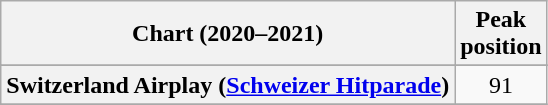<table class="wikitable sortable plainrowheaders" style="text-align:center">
<tr>
<th scope="col">Chart (2020–2021)</th>
<th scope="col">Peak<br>position</th>
</tr>
<tr>
</tr>
<tr>
</tr>
<tr>
<th scope="row">Switzerland Airplay (<a href='#'>Schweizer Hitparade</a>)</th>
<td>91</td>
</tr>
<tr>
</tr>
</table>
